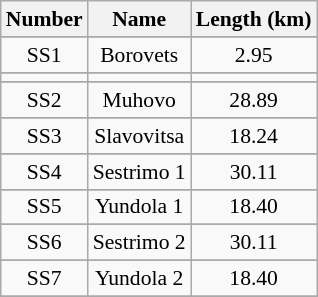<table class="wikitable" border="1" style="font-size:90%;">
<tr>
<th>Number</th>
<th>Name</th>
<th>Length (km)</th>
</tr>
<tr>
</tr>
<tr>
<td rowspan=1 align=center>SS1</td>
<td rowspan=1 align=center>Borovets</td>
<td rowspan=1 align=center>2.95</td>
</tr>
<tr>
</tr>
<tr>
<td rowspan=1 align=center></td>
<td rowspan=1 align=center></td>
<td rowspan=1 align=center></td>
</tr>
<tr>
</tr>
<tr>
<td rowspan=1 align=center>SS2</td>
<td rowspan=1 align=center>Muhovo</td>
<td rowspan=1 align=center>28.89</td>
</tr>
<tr>
</tr>
<tr>
<td rowspan=1 align=center>SS3</td>
<td rowspan=1 align=center>Slavovitsa</td>
<td rowspan=1 align=center>18.24</td>
</tr>
<tr>
</tr>
<tr>
<td rowspan=1 align=center>SS4</td>
<td rowspan=1 align=center>Sestrimo 1</td>
<td rowspan=1 align=center>30.11</td>
</tr>
<tr>
</tr>
<tr>
<td rowspan=1 align=center>SS5</td>
<td rowspan=1 align=center>Yundola 1</td>
<td rowspan=1 align=center>18.40</td>
</tr>
<tr>
</tr>
<tr>
<td rowspan=1 align=center>SS6</td>
<td rowspan=1 align=center>Sestrimo 2</td>
<td rowspan=1 align=center>30.11</td>
</tr>
<tr>
</tr>
<tr>
<td rowspan=1 align=center>SS7</td>
<td rowspan=1 align=center>Yundola 2</td>
<td rowspan=1 align=center>18.40</td>
</tr>
<tr>
</tr>
</table>
